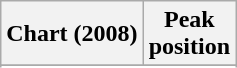<table class="wikitable sortable plainrowheaders" style="text-align:center">
<tr>
<th scope="col">Chart (2008)</th>
<th scope="col">Peak<br>position</th>
</tr>
<tr>
</tr>
<tr>
</tr>
</table>
